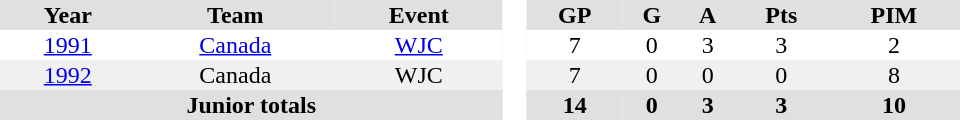<table border="0" cellpadding="1" cellspacing="0" style="text-align:center; width:40em">
<tr ALIGN="center" bgcolor="#e0e0e0">
<th>Year</th>
<th>Team</th>
<th>Event</th>
<th rowspan="99" bgcolor="#ffffff"> </th>
<th>GP</th>
<th>G</th>
<th>A</th>
<th>Pts</th>
<th>PIM</th>
</tr>
<tr>
<td><a href='#'>1991</a></td>
<td><a href='#'>Canada</a></td>
<td><a href='#'>WJC</a></td>
<td>7</td>
<td>0</td>
<td>3</td>
<td>3</td>
<td>2</td>
</tr>
<tr bgcolor="#f0f0f0">
<td><a href='#'>1992</a></td>
<td>Canada</td>
<td>WJC</td>
<td>7</td>
<td>0</td>
<td>0</td>
<td>0</td>
<td>8</td>
</tr>
<tr bgcolor="#e0e0e0">
<th colspan="3">Junior totals</th>
<th>14</th>
<th>0</th>
<th>3</th>
<th>3</th>
<th>10</th>
</tr>
</table>
